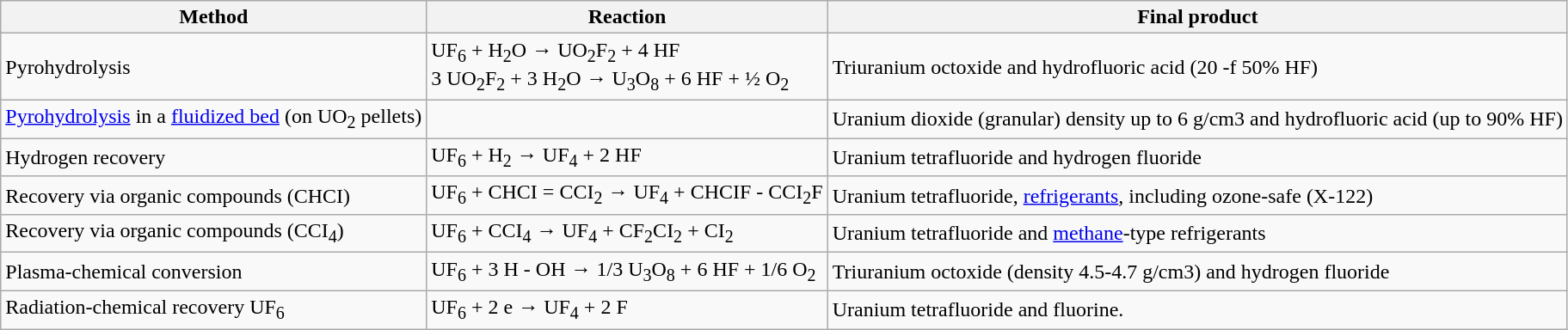<table class="wikitable">
<tr>
<th>Method</th>
<th>Reaction</th>
<th>Final product</th>
</tr>
<tr>
<td>Pyrohydrolysis</td>
<td>UF<sub>6</sub> + H<sub>2</sub>O → UO<sub>2</sub>F<sub>2</sub> + 4 HF<br>3 UO<sub>2</sub>F<sub>2</sub> + 3 H<sub>2</sub>O → U<sub>3</sub>O<sub>8</sub> + 6 HF + ½ O<sub>2</sub></td>
<td>Triuranium octoxide and hydrofluoric acid (20 -f 50% HF)</td>
</tr>
<tr>
<td><a href='#'>Pyrohydrolysis</a> in a <a href='#'>fluidized bed</a> (on UO<sub>2</sub> pellets)</td>
<td></td>
<td>Uranium dioxide (granular) density up to 6 g/cm3 and hydrofluoric acid (up to 90% HF)</td>
</tr>
<tr>
<td>Hydrogen recovery</td>
<td>UF<sub>6</sub> + H<sub>2</sub> → UF<sub>4</sub> + 2 HF</td>
<td>Uranium tetrafluoride and hydrogen fluoride</td>
</tr>
<tr>
<td>Recovery via organic compounds (CHCI)</td>
<td>UF<sub>6</sub> + CHCI = CCI<sub>2</sub> → UF<sub>4</sub> + CHCIF - CCI<sub>2</sub>F</td>
<td>Uranium tetrafluoride, <a href='#'>refrigerants</a>, including ozone-safe (X-122)</td>
</tr>
<tr>
<td>Recovery via organic compounds (ССI<sub>4</sub>)</td>
<td>UF<sub>6</sub> + CCI<sub>4</sub> → UF<sub>4</sub> + CF<sub>2</sub>CI<sub>2</sub> + CI<sub>2</sub></td>
<td>Uranium tetrafluoride and <a href='#'>methane</a>-type refrigerants</td>
</tr>
<tr>
<td>Plasma-chemical conversion</td>
<td>UF<sub>6</sub> + 3 H - OH → 1/3 U<sub>3</sub>O<sub>8</sub> + 6 HF + 1/6 O<sub>2</sub></td>
<td>Triuranium octoxide (density 4.5-4.7 g/cm3) and hydrogen fluoride</td>
</tr>
<tr>
<td>Radiation-chemical recovery UF<sub>6</sub></td>
<td>UF<sub>6</sub> + 2 e → UF<sub>4</sub> + 2 F</td>
<td>Uranium tetrafluoride and fluorine.</td>
</tr>
</table>
